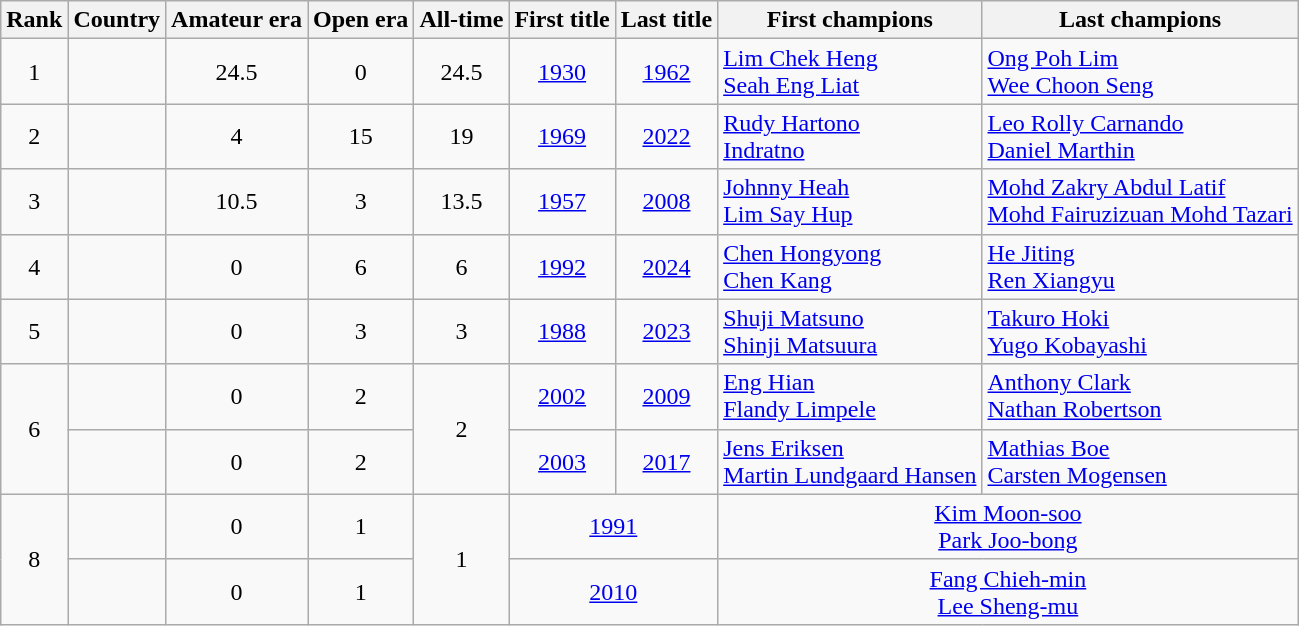<table class="wikitable sortable">
<tr>
<th>Rank</th>
<th>Country</th>
<th>Amateur era</th>
<th>Open era</th>
<th>All-time</th>
<th>First title</th>
<th>Last title</th>
<th>First champions</th>
<th>Last champions</th>
</tr>
<tr>
<td align=center>1</td>
<td></td>
<td align=center>24.5</td>
<td align=center>0</td>
<td align=center>24.5</td>
<td align=center><a href='#'>1930</a></td>
<td align=center><a href='#'>1962</a></td>
<td><a href='#'>Lim Chek Heng</a><br><a href='#'>Seah Eng Liat</a></td>
<td><a href='#'>Ong Poh Lim</a><br><a href='#'>Wee Choon Seng</a></td>
</tr>
<tr>
<td align=center>2</td>
<td></td>
<td align=center>4</td>
<td align=center>15</td>
<td align=center>19</td>
<td align=center><a href='#'>1969</a></td>
<td align=center><a href='#'>2022</a></td>
<td><a href='#'>Rudy Hartono</a><br><a href='#'>Indratno</a></td>
<td><a href='#'>Leo Rolly Carnando</a><br><a href='#'>Daniel Marthin</a></td>
</tr>
<tr>
<td align=center>3</td>
<td></td>
<td align=center>10.5</td>
<td align=center>3</td>
<td align=center>13.5</td>
<td align=center><a href='#'>1957</a></td>
<td align=center><a href='#'>2008</a></td>
<td><a href='#'>Johnny Heah</a><br><a href='#'>Lim Say Hup</a></td>
<td><a href='#'>Mohd Zakry Abdul Latif</a><br><a href='#'>Mohd Fairuzizuan Mohd Tazari</a></td>
</tr>
<tr>
<td align=center>4</td>
<td></td>
<td align=center>0</td>
<td align=center>6</td>
<td align=center>6</td>
<td align=center><a href='#'>1992</a></td>
<td align=center><a href='#'>2024</a></td>
<td><a href='#'>Chen Hongyong</a><br><a href='#'>Chen Kang</a></td>
<td><a href='#'>He Jiting</a><br><a href='#'>Ren Xiangyu</a></td>
</tr>
<tr>
<td align=center>5</td>
<td></td>
<td align=center>0</td>
<td align=center>3</td>
<td align=center>3</td>
<td align=center><a href='#'>1988</a></td>
<td align=center><a href='#'>2023</a></td>
<td><a href='#'>Shuji Matsuno</a><br><a href='#'>Shinji Matsuura</a></td>
<td><a href='#'>Takuro Hoki</a><br><a href='#'>Yugo Kobayashi</a></td>
</tr>
<tr>
<td rowspan="2" align=center>6</td>
<td></td>
<td align=center>0</td>
<td align=center>2</td>
<td rowspan="2" align=center>2</td>
<td align=center><a href='#'>2002</a></td>
<td align=center><a href='#'>2009</a></td>
<td><a href='#'>Eng Hian</a><br><a href='#'>Flandy Limpele</a></td>
<td><a href='#'>Anthony Clark</a><br><a href='#'>Nathan Robertson</a></td>
</tr>
<tr>
<td></td>
<td align=center>0</td>
<td align=center>2</td>
<td align=center><a href='#'>2003</a></td>
<td align=center><a href='#'>2017</a></td>
<td><a href='#'>Jens Eriksen</a><br><a href='#'>Martin Lundgaard Hansen</a></td>
<td><a href='#'>Mathias Boe</a><br><a href='#'>Carsten Mogensen</a></td>
</tr>
<tr>
<td rowspan="2" align=center>8</td>
<td></td>
<td align=center>0</td>
<td align=center>1</td>
<td rowspan="2" align=center>1</td>
<td colspan="2" align=center><a href='#'>1991</a></td>
<td colspan="2" align=center><a href='#'>Kim Moon-soo</a><br><a href='#'>Park Joo-bong</a></td>
</tr>
<tr>
<td></td>
<td align=center>0</td>
<td align=center>1</td>
<td colspan="2" align=center><a href='#'>2010</a></td>
<td colspan="2" align=center><a href='#'>Fang Chieh-min</a><br><a href='#'>Lee Sheng-mu</a></td>
</tr>
</table>
